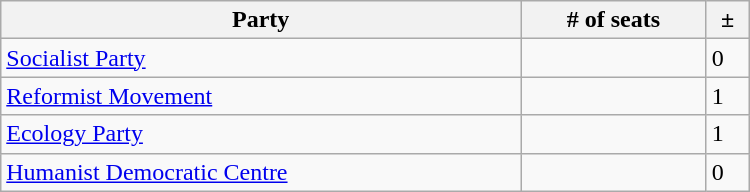<table class="wikitable" style="width:500px;">
<tr>
<th>Party</th>
<th># of seats</th>
<th>±</th>
</tr>
<tr>
<td> <a href='#'>Socialist Party</a></td>
<td></td>
<td> 0</td>
</tr>
<tr>
<td> <a href='#'>Reformist Movement</a></td>
<td></td>
<td> 1</td>
</tr>
<tr>
<td> <a href='#'>Ecology Party</a></td>
<td></td>
<td> 1</td>
</tr>
<tr>
<td> <a href='#'>Humanist Democratic Centre</a></td>
<td></td>
<td> 0</td>
</tr>
</table>
